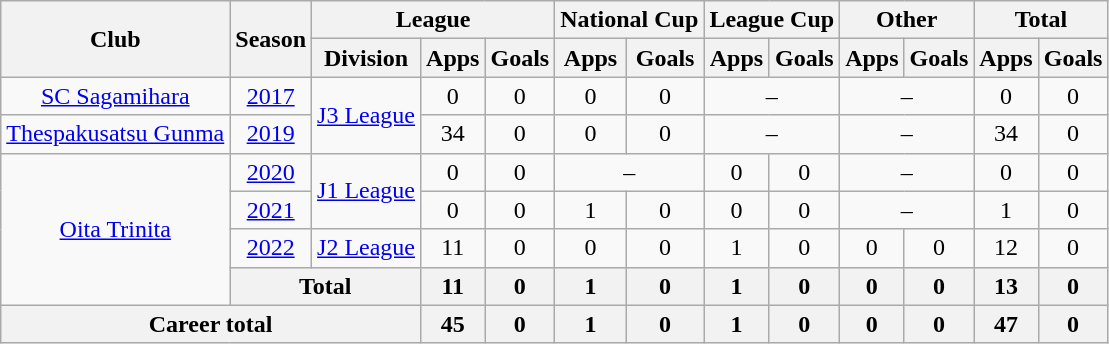<table class="wikitable" style="text-align: center">
<tr>
<th rowspan="2">Club</th>
<th rowspan="2">Season</th>
<th colspan="3">League</th>
<th colspan="2">National Cup</th>
<th colspan="2">League Cup</th>
<th colspan="2">Other</th>
<th colspan="2">Total</th>
</tr>
<tr>
<th>Division</th>
<th>Apps</th>
<th>Goals</th>
<th>Apps</th>
<th>Goals</th>
<th>Apps</th>
<th>Goals</th>
<th>Apps</th>
<th>Goals</th>
<th>Apps</th>
<th>Goals</th>
</tr>
<tr>
<td><a href='#'>SC Sagamihara</a></td>
<td><a href='#'>2017</a></td>
<td rowspan="2"><a href='#'>J3 League</a></td>
<td>0</td>
<td>0</td>
<td>0</td>
<td>0</td>
<td colspan="2">–</td>
<td colspan="2">–</td>
<td>0</td>
<td>0</td>
</tr>
<tr>
<td><a href='#'>Thespakusatsu Gunma</a></td>
<td><a href='#'>2019</a></td>
<td>34</td>
<td>0</td>
<td>0</td>
<td>0</td>
<td colspan="2">–</td>
<td colspan="2">–</td>
<td>34</td>
<td>0</td>
</tr>
<tr>
<td rowspan="4"><a href='#'>Oita Trinita</a></td>
<td><a href='#'>2020</a></td>
<td rowspan="2"><a href='#'>J1 League</a></td>
<td>0</td>
<td>0</td>
<td colspan="2">–</td>
<td>0</td>
<td>0</td>
<td colspan="2">–</td>
<td>0</td>
<td>0</td>
</tr>
<tr>
<td><a href='#'>2021</a></td>
<td>0</td>
<td>0</td>
<td>1</td>
<td>0</td>
<td>0</td>
<td>0</td>
<td colspan="2">–</td>
<td>1</td>
<td>0</td>
</tr>
<tr>
<td><a href='#'>2022</a></td>
<td><a href='#'>J2 League</a></td>
<td>11</td>
<td>0</td>
<td>0</td>
<td>0</td>
<td>1</td>
<td>0</td>
<td>0</td>
<td>0</td>
<td>12</td>
<td>0</td>
</tr>
<tr>
<th colspan=2>Total</th>
<th>11</th>
<th>0</th>
<th>1</th>
<th>0</th>
<th>1</th>
<th>0</th>
<th>0</th>
<th>0</th>
<th>13</th>
<th>0</th>
</tr>
<tr>
<th colspan=3>Career total</th>
<th>45</th>
<th>0</th>
<th>1</th>
<th>0</th>
<th>1</th>
<th>0</th>
<th>0</th>
<th>0</th>
<th>47</th>
<th>0</th>
</tr>
</table>
